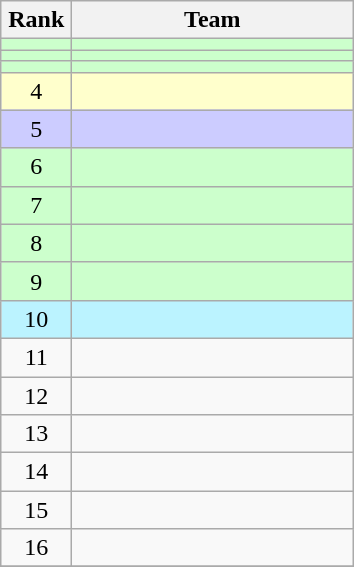<table class="wikitable">
<tr>
<th style="width: 40px;">Rank</th>
<th style="width: 180px;">Team</th>
</tr>
<tr bgcolor=#ccffcc>
<td align=center></td>
<td></td>
</tr>
<tr bgcolor=#ccffcc>
<td align=center></td>
<td></td>
</tr>
<tr bgcolor=#ccffcc>
<td align=center></td>
<td></td>
</tr>
<tr bgcolor=#ffffcc>
<td align=center>4</td>
<td></td>
</tr>
<tr style="background:#CCCCFF;">
<td align=center>5</td>
<td></td>
</tr>
<tr bgcolor=#ccffcc>
<td align=center>6</td>
<td></td>
</tr>
<tr bgcolor=#ccffcc>
<td align=center>7</td>
<td></td>
</tr>
<tr bgcolor=#ccffcc>
<td align=center>8</td>
<td></td>
</tr>
<tr bgcolor=#ccffcc>
<td align=center>9</td>
<td></td>
</tr>
<tr bgcolor=#BBF3FF>
<td align=center>10</td>
<td></td>
</tr>
<tr>
<td align=center>11</td>
<td></td>
</tr>
<tr>
<td align=center>12</td>
<td></td>
</tr>
<tr>
<td align=center>13</td>
<td></td>
</tr>
<tr>
<td align=center>14</td>
<td></td>
</tr>
<tr>
<td align=center>15</td>
<td></td>
</tr>
<tr>
<td align=center>16</td>
<td></td>
</tr>
<tr>
</tr>
</table>
